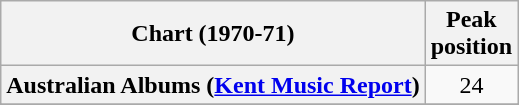<table class="wikitable sortable plainrowheaders" style="text-align:center">
<tr>
<th scope="col">Chart (1970-71)</th>
<th scope="col">Peak<br> position</th>
</tr>
<tr>
<th scope="row">Australian Albums (<a href='#'>Kent Music Report</a>)</th>
<td align="center">24</td>
</tr>
<tr>
</tr>
<tr>
</tr>
<tr>
</tr>
</table>
